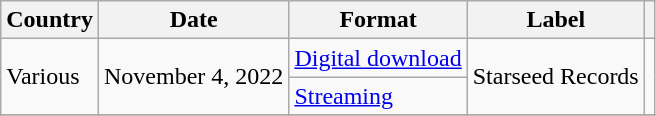<table class="wikitable">
<tr>
<th>Country</th>
<th>Date</th>
<th>Format</th>
<th>Label</th>
<th></th>
</tr>
<tr>
<td rowspan="2">Various</td>
<td rowspan="2">November 4, 2022</td>
<td><a href='#'>Digital download</a></td>
<td rowspan="2">Starseed Records</td>
<td rowspan="2"><br></td>
</tr>
<tr>
<td><a href='#'>Streaming</a></td>
</tr>
<tr>
</tr>
</table>
